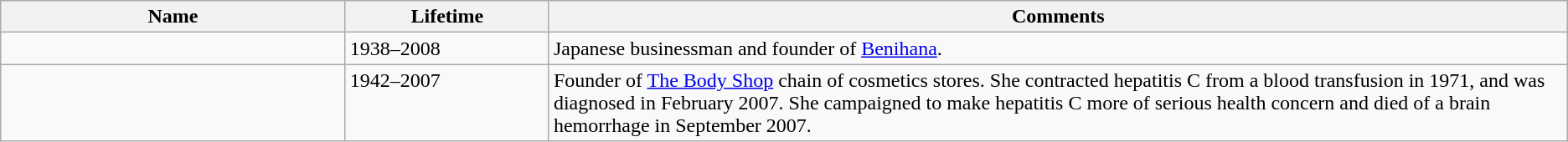<table class="sortable wikitable">
<tr>
<th width="22%" scope=col>Name</th>
<th width="13%" scope=col>Lifetime</th>
<th lass="unsortable" width="65%" scope=col>Comments</th>
</tr>
<tr valign="top">
<td></td>
<td>1938–2008</td>
<td>Japanese businessman and founder of <a href='#'>Benihana</a>.</td>
</tr>
<tr valign="top">
<td></td>
<td>1942–2007</td>
<td>Founder of <a href='#'>The Body Shop</a> chain of cosmetics stores. She contracted hepatitis C from a blood transfusion in 1971, and was diagnosed in February 2007.  She campaigned to make hepatitis C more of serious health concern and died of a brain hemorrhage in September 2007.</td>
</tr>
</table>
